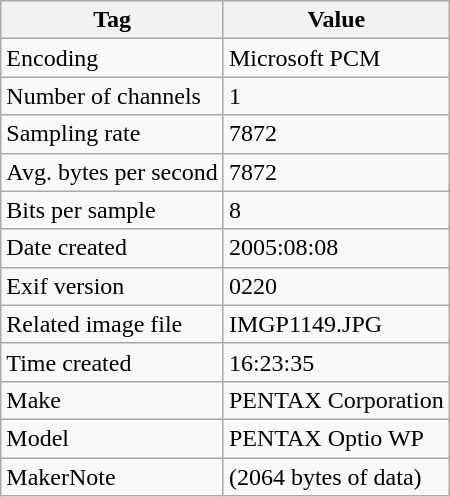<table class="wikitable" style="margin:auto;">
<tr>
<th>Tag</th>
<th>Value</th>
</tr>
<tr>
<td>Encoding</td>
<td>Microsoft PCM</td>
</tr>
<tr>
<td>Number of channels</td>
<td>1</td>
</tr>
<tr>
<td>Sampling rate</td>
<td>7872</td>
</tr>
<tr>
<td>Avg. bytes per second</td>
<td>7872</td>
</tr>
<tr>
<td>Bits per sample</td>
<td>8</td>
</tr>
<tr>
<td>Date created</td>
<td>2005:08:08</td>
</tr>
<tr>
<td>Exif version</td>
<td>0220</td>
</tr>
<tr>
<td>Related image file</td>
<td>IMGP1149.JPG</td>
</tr>
<tr>
<td>Time created</td>
<td>16:23:35</td>
</tr>
<tr>
<td>Make</td>
<td>PENTAX Corporation</td>
</tr>
<tr>
<td>Model</td>
<td>PENTAX Optio WP</td>
</tr>
<tr>
<td>MakerNote</td>
<td>(2064 bytes of data)</td>
</tr>
</table>
